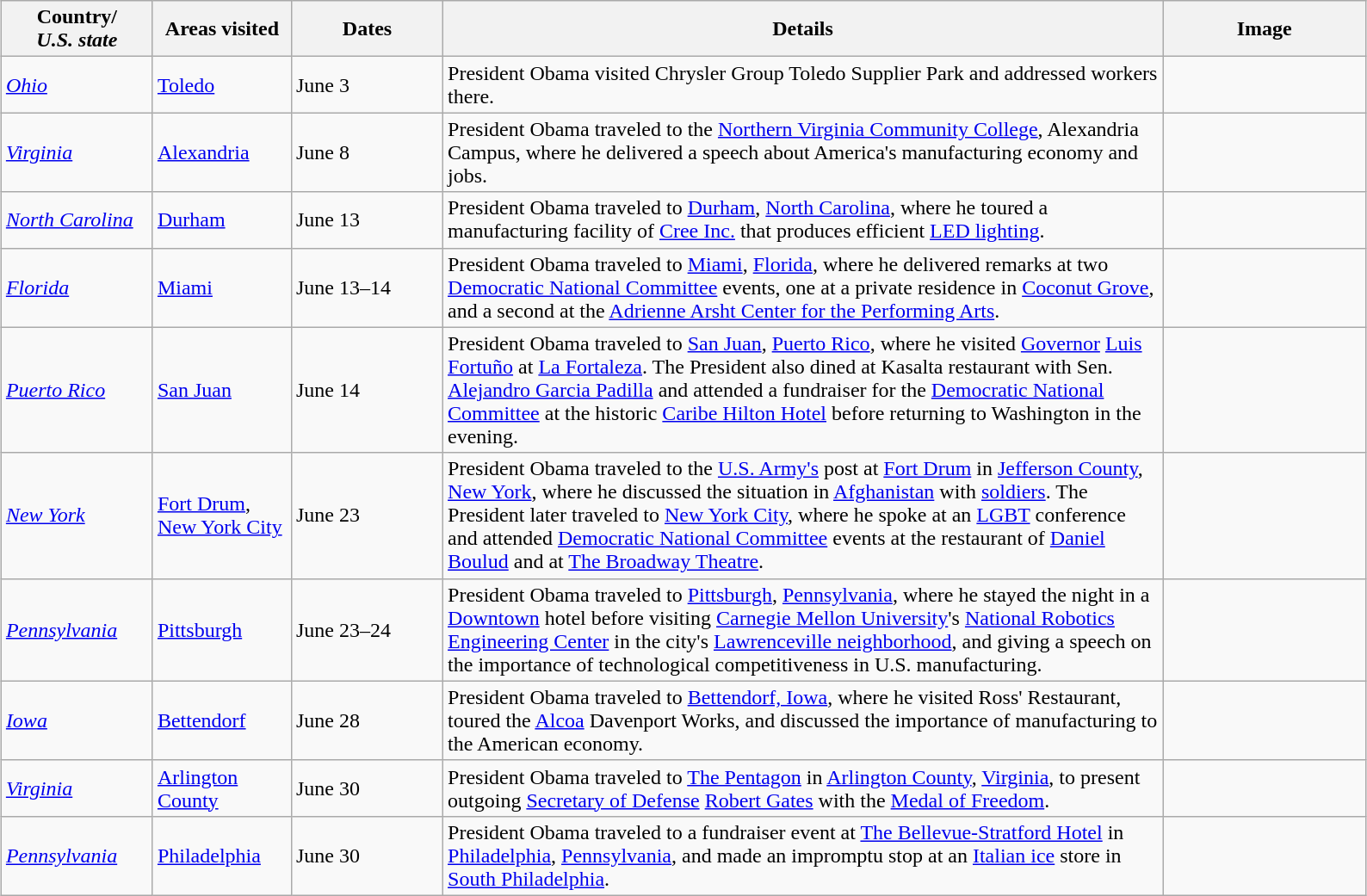<table class="wikitable" style="margin: 1em auto 1em auto">
<tr>
<th width=110>Country/<br><em>U.S. state</em></th>
<th width=100>Areas visited</th>
<th width=110>Dates</th>
<th width=550>Details</th>
<th width=150>Image</th>
</tr>
<tr>
<td> <em><a href='#'>Ohio</a></em></td>
<td><a href='#'>Toledo</a></td>
<td>June 3</td>
<td>President Obama visited Chrysler Group Toledo Supplier Park and addressed workers there.</td>
<td></td>
</tr>
<tr>
<td> <em><a href='#'>Virginia</a></em></td>
<td><a href='#'>Alexandria</a></td>
<td>June 8</td>
<td>President Obama traveled to the <a href='#'>Northern Virginia Community College</a>, Alexandria Campus, where he delivered a speech about America's manufacturing economy and jobs.</td>
<td></td>
</tr>
<tr>
<td> <em><a href='#'>North Carolina</a></em></td>
<td><a href='#'>Durham</a></td>
<td>June 13</td>
<td>President Obama traveled to <a href='#'>Durham</a>, <a href='#'>North Carolina</a>, where he toured a manufacturing facility of <a href='#'>Cree Inc.</a> that produces efficient <a href='#'>LED lighting</a>.</td>
<td></td>
</tr>
<tr>
<td> <em><a href='#'>Florida</a></em></td>
<td><a href='#'>Miami</a></td>
<td>June 13–14</td>
<td>President Obama traveled to <a href='#'>Miami</a>, <a href='#'>Florida</a>, where he delivered remarks at two <a href='#'>Democratic National Committee</a> events, one at a private residence in <a href='#'>Coconut Grove</a>, and a second at the <a href='#'>Adrienne Arsht Center for the Performing Arts</a>.</td>
<td></td>
</tr>
<tr>
<td> <em><a href='#'>Puerto Rico</a></em></td>
<td><a href='#'>San Juan</a></td>
<td>June 14</td>
<td>President Obama traveled to <a href='#'>San Juan</a>, <a href='#'>Puerto Rico</a>, where he visited <a href='#'>Governor</a> <a href='#'>Luis Fortuño</a> at <a href='#'>La Fortaleza</a>. The President also dined at Kasalta restaurant with Sen. <a href='#'>Alejandro Garcia Padilla</a> and attended a fundraiser for the <a href='#'>Democratic National Committee</a> at the historic <a href='#'>Caribe Hilton Hotel</a> before returning to Washington in the evening.</td>
<td></td>
</tr>
<tr>
<td> <em><a href='#'>New York</a></em></td>
<td><a href='#'>Fort Drum</a>, <a href='#'>New York City</a></td>
<td>June 23</td>
<td>President Obama traveled to the <a href='#'>U.S. Army's</a> post at <a href='#'>Fort Drum</a> in <a href='#'>Jefferson County</a>, <a href='#'>New York</a>, where he discussed the situation in <a href='#'>Afghanistan</a> with <a href='#'>soldiers</a>. The President later traveled to <a href='#'>New York City</a>, where he spoke at an <a href='#'>LGBT</a> conference and attended <a href='#'>Democratic National Committee</a> events at the restaurant of <a href='#'>Daniel Boulud</a> and at <a href='#'>The Broadway Theatre</a>.</td>
<td></td>
</tr>
<tr>
<td> <em><a href='#'>Pennsylvania</a></em></td>
<td><a href='#'>Pittsburgh</a></td>
<td>June 23–24</td>
<td>President Obama traveled to <a href='#'>Pittsburgh</a>, <a href='#'>Pennsylvania</a>, where he stayed the night in a <a href='#'>Downtown</a> hotel before visiting <a href='#'>Carnegie Mellon University</a>'s <a href='#'>National Robotics Engineering Center</a> in the city's <a href='#'>Lawrenceville neighborhood</a>, and giving a speech on the importance of technological competitiveness in U.S. manufacturing.</td>
<td></td>
</tr>
<tr>
<td> <em><a href='#'>Iowa</a></em></td>
<td><a href='#'>Bettendorf</a></td>
<td>June 28</td>
<td>President Obama traveled to <a href='#'>Bettendorf, Iowa</a>, where he visited Ross' Restaurant, toured the <a href='#'>Alcoa</a> Davenport Works, and discussed the importance of manufacturing to the American economy.</td>
<td></td>
</tr>
<tr>
<td> <em><a href='#'>Virginia</a></em></td>
<td><a href='#'>Arlington County</a></td>
<td>June 30</td>
<td>President Obama traveled to <a href='#'>The Pentagon</a> in <a href='#'>Arlington County</a>, <a href='#'>Virginia</a>, to present outgoing <a href='#'>Secretary of Defense</a> <a href='#'>Robert Gates</a> with the <a href='#'>Medal of Freedom</a>.</td>
<td></td>
</tr>
<tr>
<td> <em><a href='#'>Pennsylvania</a></em></td>
<td><a href='#'>Philadelphia</a></td>
<td>June 30</td>
<td>President Obama traveled to a fundraiser event at <a href='#'>The Bellevue-Stratford Hotel</a> in <a href='#'>Philadelphia</a>, <a href='#'>Pennsylvania</a>, and made an impromptu stop at an <a href='#'>Italian ice</a> store in <a href='#'>South Philadelphia</a>.</td>
<td></td>
</tr>
</table>
